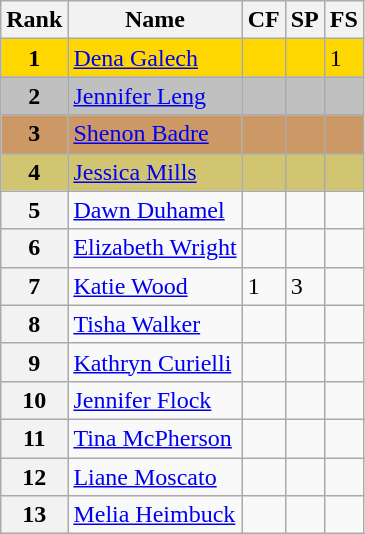<table class="wikitable">
<tr>
<th>Rank</th>
<th>Name</th>
<th>CF</th>
<th>SP</th>
<th>FS</th>
</tr>
<tr bgcolor="gold">
<td align="center"><strong>1</strong></td>
<td><a href='#'>Dena Galech</a></td>
<td></td>
<td></td>
<td>1</td>
</tr>
<tr bgcolor="silver">
<td align="center"><strong>2</strong></td>
<td><a href='#'>Jennifer Leng</a></td>
<td></td>
<td></td>
<td></td>
</tr>
<tr bgcolor="cc9966">
<td align="center"><strong>3</strong></td>
<td><a href='#'>Shenon Badre</a></td>
<td></td>
<td></td>
<td></td>
</tr>
<tr bgcolor="#d1c571">
<td align="center"><strong>4</strong></td>
<td><a href='#'>Jessica Mills</a></td>
<td></td>
<td></td>
<td></td>
</tr>
<tr>
<th>5</th>
<td><a href='#'>Dawn Duhamel</a></td>
<td></td>
<td></td>
<td></td>
</tr>
<tr>
<th>6</th>
<td><a href='#'>Elizabeth Wright</a></td>
<td></td>
<td></td>
<td></td>
</tr>
<tr>
<th>7</th>
<td><a href='#'>Katie Wood</a></td>
<td>1</td>
<td>3</td>
<td></td>
</tr>
<tr>
<th>8</th>
<td><a href='#'>Tisha Walker</a></td>
<td></td>
<td></td>
<td></td>
</tr>
<tr>
<th>9</th>
<td><a href='#'>Kathryn Curielli</a></td>
<td></td>
<td></td>
<td></td>
</tr>
<tr>
<th>10</th>
<td><a href='#'>Jennifer Flock</a></td>
<td></td>
<td></td>
<td></td>
</tr>
<tr>
<th>11</th>
<td><a href='#'>Tina McPherson</a></td>
<td></td>
<td></td>
<td></td>
</tr>
<tr>
<th>12</th>
<td><a href='#'>Liane Moscato</a></td>
<td></td>
<td></td>
<td></td>
</tr>
<tr>
<th>13</th>
<td><a href='#'>Melia Heimbuck</a></td>
<td></td>
<td></td>
<td></td>
</tr>
</table>
